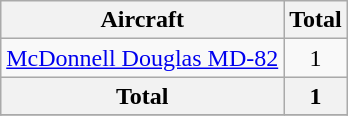<table class="wikitable" style="margin:0.5em auto; text-align:center">
<tr>
<th>Aircraft</th>
<th>Total</th>
</tr>
<tr>
<td><a href='#'>McDonnell Douglas MD-82</a></td>
<td align=center>1</td>
</tr>
<tr>
<th>Total</th>
<th>1</th>
</tr>
<tr>
</tr>
</table>
